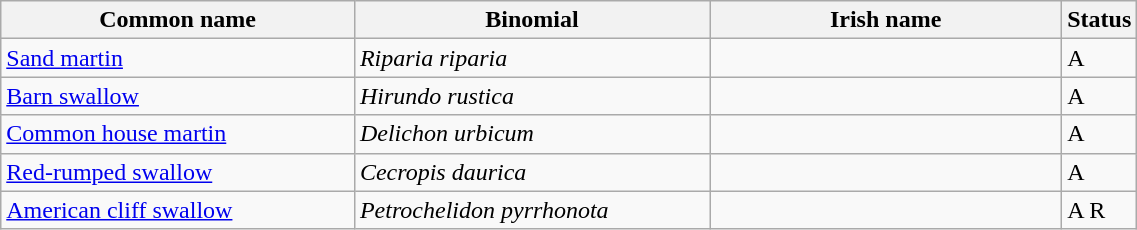<table width=60% class="wikitable">
<tr>
<th width=32%>Common name</th>
<th width=32%>Binomial</th>
<th width=32%>Irish name</th>
<th width=4%>Status</th>
</tr>
<tr>
<td><a href='#'>Sand martin</a></td>
<td><em>Riparia riparia</em></td>
<td></td>
<td>A</td>
</tr>
<tr>
<td><a href='#'>Barn swallow</a></td>
<td><em>Hirundo rustica</em></td>
<td></td>
<td>A</td>
</tr>
<tr>
<td><a href='#'>Common house martin</a></td>
<td><em>Delichon urbicum</em></td>
<td></td>
<td>A</td>
</tr>
<tr>
<td><a href='#'>Red-rumped swallow</a></td>
<td><em>Cecropis daurica</em></td>
<td></td>
<td>A</td>
</tr>
<tr>
<td><a href='#'>American cliff swallow</a></td>
<td><em>Petrochelidon pyrrhonota</em></td>
<td></td>
<td>A R</td>
</tr>
</table>
